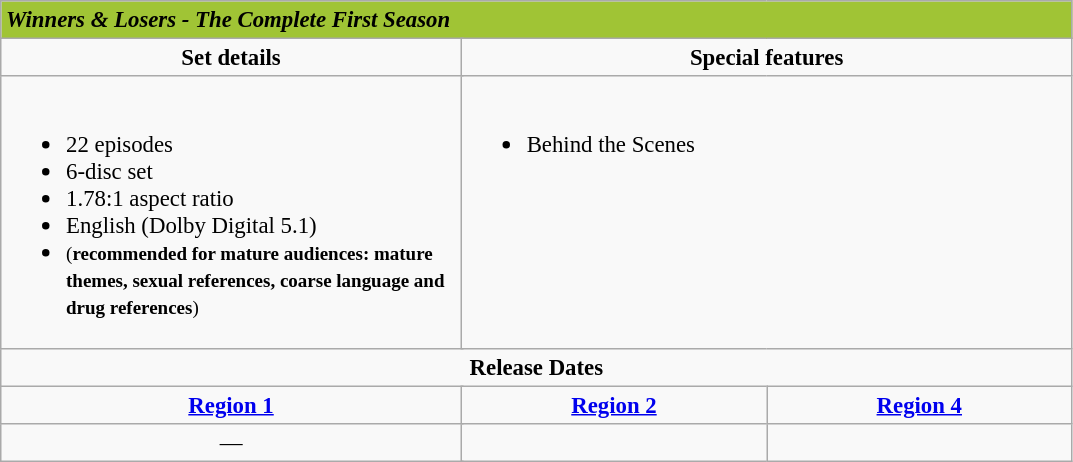<table class="wikitable" style="font-size: 95%;">
<tr style="background:#A0C435">
<td colspan="5"><strong><em>Winners & Losers - The Complete First Season</em></strong></td>
</tr>
<tr style="text-align:center;">
<td style="width:300px;" colspan="2"><strong>Set details</strong></td>
<td style="width:300px;" colspan="3"><strong>Special features</strong></td>
</tr>
<tr valign="top">
<td colspan="2" style="text-align:left; width:300px;"><br><ul><li>22 episodes</li><li>6-disc set</li><li>1.78:1 aspect ratio</li><li>English (Dolby Digital 5.1)</li><li> <small>(<strong>recommended for mature audiences: mature themes, sexual references, coarse language and drug references</strong>)</small></li></ul></td>
<td colspan="3" style="text-align:left; width:400px;"><br><ul><li>Behind the Scenes</li></ul></td>
</tr>
<tr>
<td colspan="6" style="text-align:center;"><strong>Release Dates</strong></td>
</tr>
<tr>
<td colspan="2" style="text-align:center;"><strong><a href='#'>Region 1</a></strong></td>
<td colspan="2" style="text-align:center;"><strong><a href='#'>Region 2</a></strong></td>
<td colspan="2" style="text-align:center;"><strong><a href='#'>Region 4</a></strong></td>
</tr>
<tr style="text-align:center;">
<td colspan="2">—</td>
<td colspan="2"></td>
<td colspan="2"></td>
</tr>
</table>
